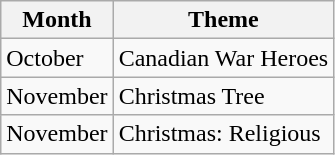<table class="wikitable sortable">
<tr>
<th>Month</th>
<th>Theme</th>
</tr>
<tr>
<td>October</td>
<td>Canadian War Heroes</td>
</tr>
<tr>
<td>November</td>
<td>Christmas Tree</td>
</tr>
<tr>
<td>November</td>
<td>Christmas: Religious</td>
</tr>
</table>
